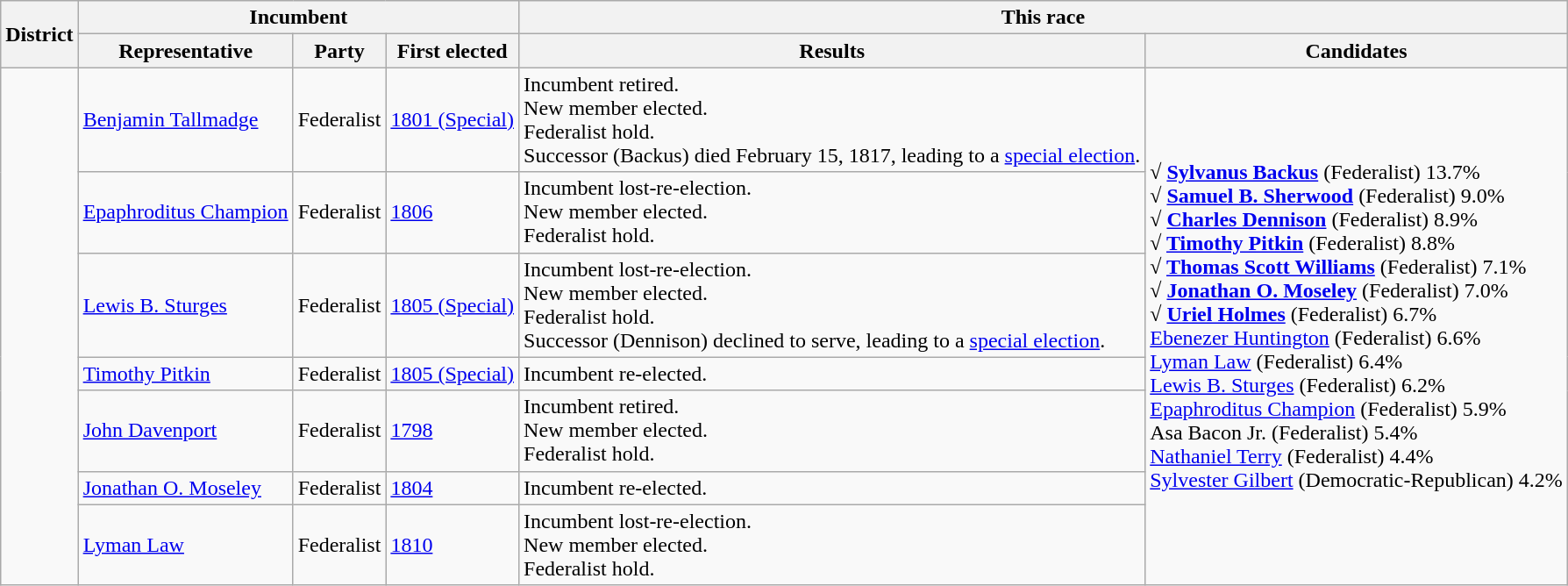<table class=wikitable>
<tr>
<th rowspan=2>District</th>
<th colspan=3>Incumbent</th>
<th colspan=2>This race</th>
</tr>
<tr>
<th>Representative</th>
<th>Party</th>
<th>First elected</th>
<th>Results</th>
<th>Candidates</th>
</tr>
<tr>
<td rowspan=7><br></td>
<td><a href='#'>Benjamin Tallmadge</a></td>
<td>Federalist</td>
<td><a href='#'>1801 (Special)</a></td>
<td>Incumbent retired.<br>New member elected.<br>Federalist hold.<br>Successor (Backus) died February 15, 1817, leading to a <a href='#'>special election</a>.</td>
<td rowspan=7 nowrap><strong>√ <a href='#'>Sylvanus Backus</a></strong> (Federalist) 13.7%<br><strong>√ <a href='#'>Samuel B. Sherwood</a></strong> (Federalist) 9.0%<br><strong>√ <a href='#'>Charles Dennison</a></strong> (Federalist) 8.9%<br><strong>√ <a href='#'>Timothy Pitkin</a></strong> (Federalist) 8.8%<br><strong>√ <a href='#'>Thomas Scott Williams</a></strong> (Federalist) 7.1%<br><strong>√ <a href='#'>Jonathan O. Moseley</a></strong> (Federalist) 7.0%<br><strong>√ <a href='#'>Uriel Holmes</a></strong> (Federalist) 6.7%<br><a href='#'>Ebenezer Huntington</a> (Federalist) 6.6%<br><a href='#'>Lyman Law</a> (Federalist) 6.4%<br><a href='#'>Lewis B. Sturges</a> (Federalist) 6.2%<br><a href='#'>Epaphroditus Champion</a> (Federalist) 5.9%<br>Asa Bacon Jr. (Federalist) 5.4%<br><a href='#'>Nathaniel Terry</a> (Federalist) 4.4%<br><a href='#'>Sylvester Gilbert</a> (Democratic-Republican) 4.2%</td>
</tr>
<tr>
<td><a href='#'>Epaphroditus Champion</a></td>
<td>Federalist</td>
<td><a href='#'>1806</a></td>
<td>Incumbent lost-re-election.<br>New member elected.<br>Federalist hold.</td>
</tr>
<tr>
<td><a href='#'>Lewis B. Sturges</a></td>
<td>Federalist</td>
<td><a href='#'>1805 (Special)</a></td>
<td>Incumbent lost-re-election.<br>New member elected.<br>Federalist hold.<br>Successor (Dennison) declined to serve, leading to a <a href='#'>special election</a>.</td>
</tr>
<tr>
<td><a href='#'>Timothy Pitkin</a></td>
<td>Federalist</td>
<td><a href='#'>1805 (Special)</a></td>
<td>Incumbent re-elected.</td>
</tr>
<tr>
<td><a href='#'>John Davenport</a></td>
<td>Federalist</td>
<td><a href='#'>1798</a></td>
<td>Incumbent retired.<br>New member elected.<br>Federalist hold.</td>
</tr>
<tr>
<td><a href='#'>Jonathan O. Moseley</a></td>
<td>Federalist</td>
<td><a href='#'>1804</a></td>
<td>Incumbent re-elected.</td>
</tr>
<tr>
<td><a href='#'>Lyman Law</a></td>
<td>Federalist</td>
<td><a href='#'>1810</a></td>
<td>Incumbent lost-re-election.<br>New member elected.<br>Federalist hold.</td>
</tr>
</table>
